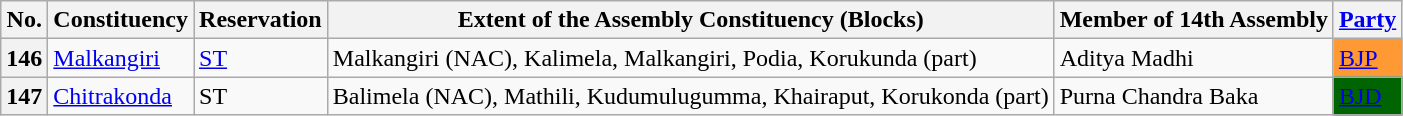<table class="wikitable sortable">
<tr>
<th>No.</th>
<th>Constituency</th>
<th>Reservation</th>
<th>Extent of the Assembly Constituency (Blocks)</th>
<th>Member of 14th Assembly</th>
<th><a href='#'>Party</a></th>
</tr>
<tr>
<th>146</th>
<td><a href='#'>Malkangiri</a></td>
<td><a href='#'>ST</a></td>
<td>Malkangiri (NAC), Kalimela, Malkangiri, Podia, Korukunda (part)</td>
<td>Aditya Madhi</td>
<td bgcolor="#FF9933"><a href='#'>BJP</a></td>
</tr>
<tr>
<th>147</th>
<td><a href='#'>Chitrakonda</a></td>
<td>ST</td>
<td>Balimela (NAC), Mathili, Kudumulugumma,  Khairaput, Korukonda (part)</td>
<td>Purna Chandra Baka</td>
<td bgcolor="#006400"><a href='#'><span>BJD</span></a></td>
</tr>
</table>
